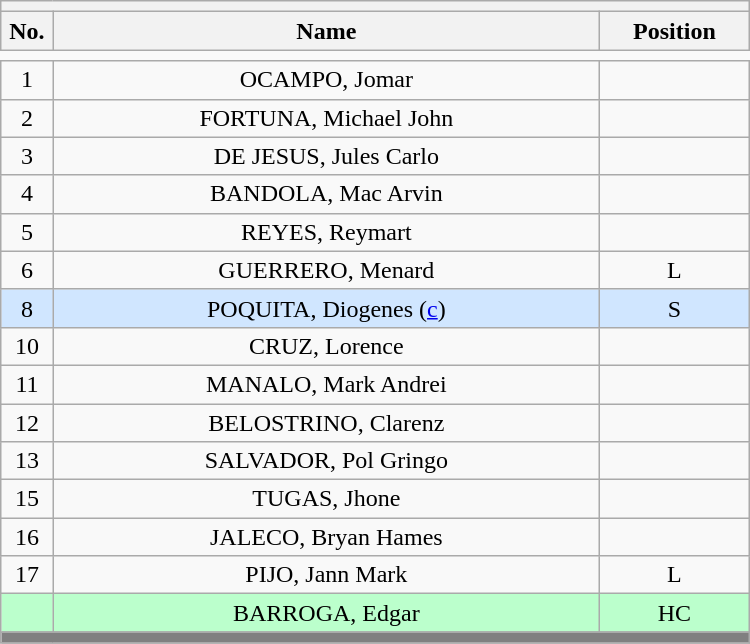<table class='wikitable mw-collapsible mw-collapsed' style="text-align: center; width:500px; border: none">
<tr>
<th style='text-align: left;' colspan=3></th>
</tr>
<tr>
<th style='width: 7%;'>No.</th>
<th>Name</th>
<th style='width: 20%;'>Position</th>
</tr>
<tr>
<td style='border: none;'></td>
</tr>
<tr>
<td>1</td>
<td>OCAMPO, Jomar</td>
<td></td>
</tr>
<tr>
<td>2</td>
<td>FORTUNA, Michael John</td>
<td></td>
</tr>
<tr>
<td>3</td>
<td>DE JESUS, Jules Carlo</td>
<td></td>
</tr>
<tr>
<td>4</td>
<td>BANDOLA, Mac Arvin</td>
<td></td>
</tr>
<tr>
<td>5</td>
<td>REYES, Reymart</td>
<td></td>
</tr>
<tr>
<td>6</td>
<td>GUERRERO, Menard</td>
<td>L</td>
</tr>
<tr style="background:#D0E6FF">
<td>8</td>
<td>POQUITA, Diogenes (<a href='#'>c</a>)</td>
<td>S</td>
</tr>
<tr>
<td>10</td>
<td>CRUZ, Lorence</td>
<td></td>
</tr>
<tr>
<td>11</td>
<td>MANALO, Mark Andrei</td>
<td></td>
</tr>
<tr>
<td>12</td>
<td>BELOSTRINO, Clarenz</td>
<td></td>
</tr>
<tr>
<td>13</td>
<td>SALVADOR, Pol Gringo</td>
<td></td>
</tr>
<tr>
<td>15</td>
<td>TUGAS, Jhone</td>
<td></td>
</tr>
<tr>
<td>16</td>
<td>JALECO, Bryan Hames</td>
<td></td>
</tr>
<tr>
<td>17</td>
<td>PIJO, Jann Mark</td>
<td>L</td>
</tr>
<tr style="background:#BBFFCC">
<td></td>
<td>BARROGA, Edgar</td>
<td>HC</td>
</tr>
<tr>
<th style='background: grey;' colspan=3></th>
</tr>
</table>
